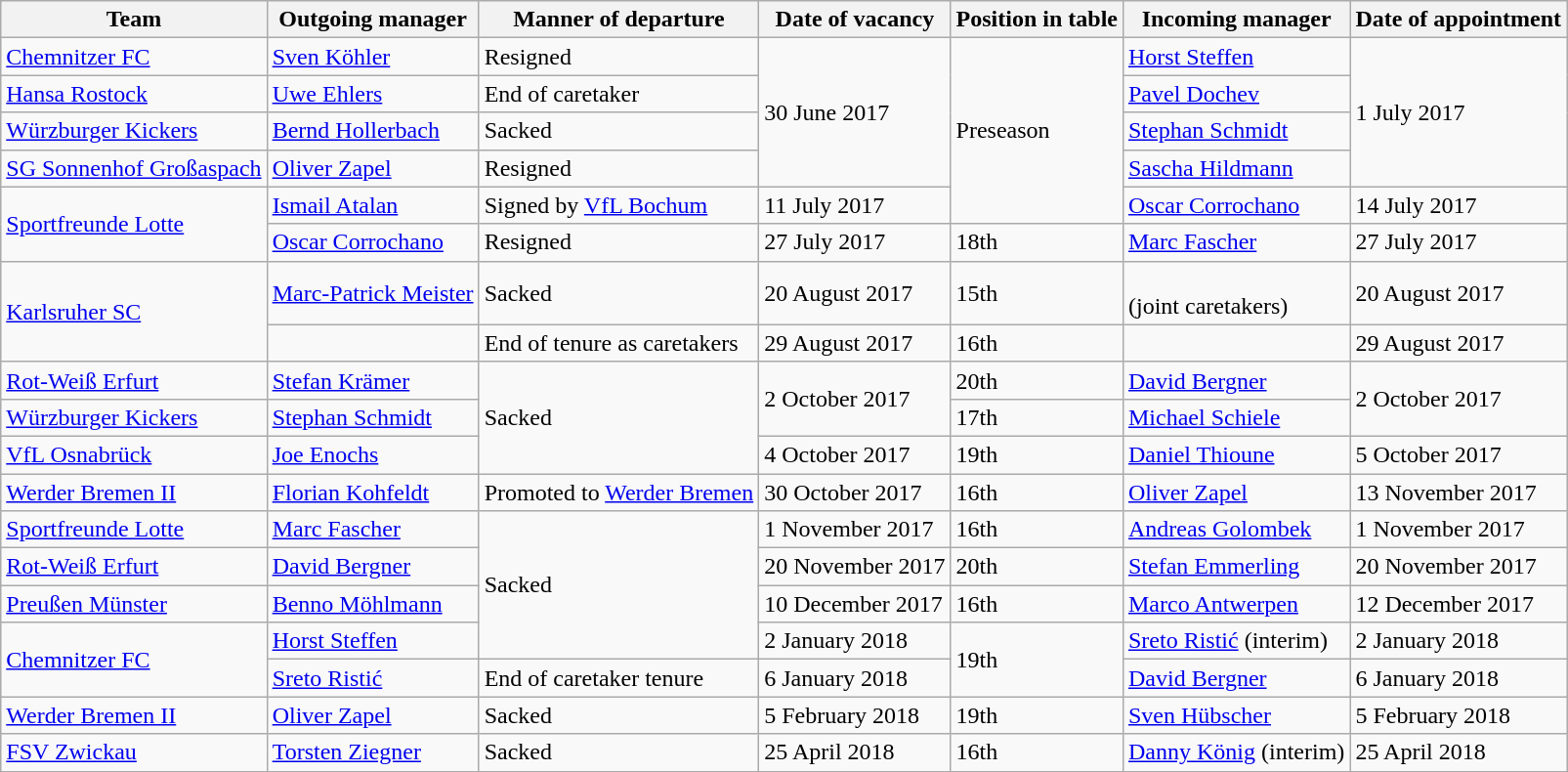<table class="wikitable">
<tr>
<th>Team</th>
<th>Outgoing manager</th>
<th>Manner of departure</th>
<th>Date of vacancy</th>
<th>Position in table</th>
<th>Incoming manager</th>
<th>Date of appointment</th>
</tr>
<tr>
<td><a href='#'>Chemnitzer FC</a></td>
<td> <a href='#'>Sven Köhler</a></td>
<td>Resigned</td>
<td rowspan=4>30 June 2017</td>
<td rowspan=5>Preseason</td>
<td> <a href='#'>Horst Steffen</a></td>
<td rowspan=4>1 July 2017</td>
</tr>
<tr>
<td><a href='#'>Hansa Rostock</a></td>
<td> <a href='#'>Uwe Ehlers</a></td>
<td>End of caretaker</td>
<td> <a href='#'>Pavel Dochev</a></td>
</tr>
<tr>
<td><a href='#'>Würzburger Kickers</a></td>
<td> <a href='#'>Bernd Hollerbach</a></td>
<td>Sacked</td>
<td> <a href='#'>Stephan Schmidt</a></td>
</tr>
<tr>
<td><a href='#'>SG Sonnenhof Großaspach</a></td>
<td> <a href='#'>Oliver Zapel</a></td>
<td>Resigned</td>
<td> <a href='#'>Sascha Hildmann</a></td>
</tr>
<tr>
<td rowspan=2><a href='#'>Sportfreunde Lotte</a></td>
<td> <a href='#'>Ismail Atalan</a></td>
<td>Signed by <a href='#'>VfL Bochum</a></td>
<td>11 July 2017</td>
<td> <a href='#'>Oscar Corrochano</a></td>
<td>14 July 2017</td>
</tr>
<tr>
<td> <a href='#'>Oscar Corrochano</a></td>
<td>Resigned</td>
<td>27 July 2017</td>
<td>18th</td>
<td> <a href='#'>Marc Fascher</a></td>
<td>27 July 2017</td>
</tr>
<tr>
<td rowspan=2><a href='#'>Karlsruher SC</a></td>
<td> <a href='#'>Marc-Patrick Meister</a></td>
<td>Sacked</td>
<td>20 August 2017</td>
<td>15th</td>
<td> <br>  (joint caretakers)</td>
<td>20 August 2017</td>
</tr>
<tr>
<td> <br> </td>
<td>End of tenure as caretakers</td>
<td>29 August 2017</td>
<td>16th</td>
<td> </td>
<td>29 August 2017</td>
</tr>
<tr>
<td><a href='#'>Rot-Weiß Erfurt</a></td>
<td> <a href='#'>Stefan Krämer</a></td>
<td rowspan=3>Sacked</td>
<td rowspan=2>2 October 2017</td>
<td>20th</td>
<td> <a href='#'>David Bergner</a></td>
<td rowspan=2>2 October 2017</td>
</tr>
<tr>
<td><a href='#'>Würzburger Kickers</a></td>
<td> <a href='#'>Stephan Schmidt</a></td>
<td>17th</td>
<td> <a href='#'>Michael Schiele</a></td>
</tr>
<tr>
<td><a href='#'>VfL Osnabrück</a></td>
<td> <a href='#'>Joe Enochs</a></td>
<td>4 October 2017</td>
<td>19th</td>
<td> <a href='#'>Daniel Thioune</a></td>
<td>5 October 2017</td>
</tr>
<tr>
<td><a href='#'>Werder Bremen II</a></td>
<td> <a href='#'>Florian Kohfeldt</a></td>
<td>Promoted to <a href='#'>Werder Bremen</a></td>
<td>30 October 2017</td>
<td>16th</td>
<td> <a href='#'>Oliver Zapel</a></td>
<td>13 November 2017</td>
</tr>
<tr>
<td><a href='#'>Sportfreunde Lotte</a></td>
<td> <a href='#'>Marc Fascher</a></td>
<td rowspan=4>Sacked</td>
<td>1 November 2017</td>
<td>16th</td>
<td> <a href='#'>Andreas Golombek</a></td>
<td>1 November 2017</td>
</tr>
<tr>
<td><a href='#'>Rot-Weiß Erfurt</a></td>
<td> <a href='#'>David Bergner</a></td>
<td>20 November 2017</td>
<td>20th</td>
<td> <a href='#'>Stefan Emmerling</a></td>
<td>20 November 2017</td>
</tr>
<tr>
<td><a href='#'>Preußen Münster</a></td>
<td> <a href='#'>Benno Möhlmann</a></td>
<td>10 December 2017</td>
<td>16th</td>
<td> <a href='#'>Marco Antwerpen</a></td>
<td>12 December 2017</td>
</tr>
<tr>
<td rowspan=2><a href='#'>Chemnitzer FC</a></td>
<td> <a href='#'>Horst Steffen</a></td>
<td>2 January 2018</td>
<td rowspan=2>19th</td>
<td> <a href='#'>Sreto Ristić</a> (interim)</td>
<td>2 January 2018</td>
</tr>
<tr>
<td> <a href='#'>Sreto Ristić</a></td>
<td>End of caretaker tenure</td>
<td>6 January 2018</td>
<td> <a href='#'>David Bergner</a></td>
<td>6 January 2018</td>
</tr>
<tr>
<td><a href='#'>Werder Bremen II</a></td>
<td> <a href='#'>Oliver Zapel</a></td>
<td>Sacked</td>
<td>5 February 2018</td>
<td>19th</td>
<td> <a href='#'>Sven Hübscher</a></td>
<td>5 February 2018</td>
</tr>
<tr>
<td><a href='#'>FSV Zwickau</a></td>
<td> <a href='#'>Torsten Ziegner</a></td>
<td>Sacked</td>
<td>25 April 2018</td>
<td>16th</td>
<td> <a href='#'>Danny König</a> (interim)</td>
<td>25 April 2018</td>
</tr>
</table>
